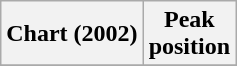<table class="wikitable sortable">
<tr>
<th align="left">Chart (2002)</th>
<th align="center">Peak<br>position</th>
</tr>
<tr>
</tr>
</table>
